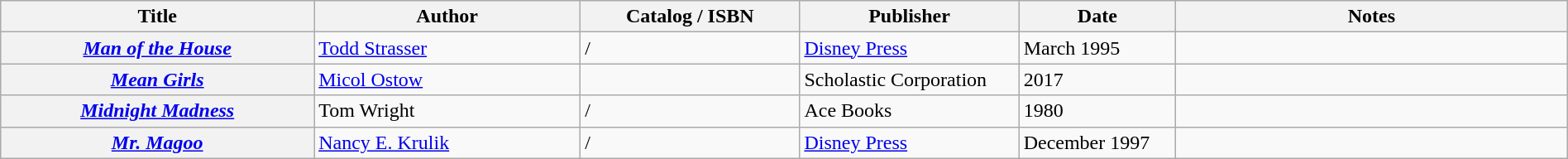<table class="wikitable sortable" style="width:100%;">
<tr>
<th width=20%>Title</th>
<th width=17%>Author</th>
<th width=14%>Catalog / ISBN</th>
<th width=14%>Publisher</th>
<th width=10%>Date</th>
<th width=25%>Notes</th>
</tr>
<tr>
<th><em><a href='#'>Man of the House</a></em></th>
<td><a href='#'>Todd Strasser</a></td>
<td> / </td>
<td><a href='#'>Disney Press</a></td>
<td>March 1995</td>
<td></td>
</tr>
<tr>
<th><em><a href='#'>Mean Girls</a></em></th>
<td><a href='#'>Micol Ostow</a></td>
<td></td>
<td>Scholastic Corporation</td>
<td>2017</td>
<td></td>
</tr>
<tr>
<th><em><a href='#'>Midnight Madness</a></em></th>
<td>Tom Wright</td>
<td> / </td>
<td>Ace Books</td>
<td>1980</td>
<td></td>
</tr>
<tr>
<th><em><a href='#'>Mr. Magoo</a></em></th>
<td><a href='#'>Nancy E. Krulik</a></td>
<td> / </td>
<td><a href='#'>Disney Press</a></td>
<td>December 1997</td>
<td></td>
</tr>
</table>
